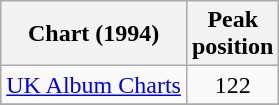<table class="wikitable sortable">
<tr>
<th>Chart (1994)</th>
<th>Peak<br>position</th>
</tr>
<tr>
<td><a href='#'>UK Album Charts</a></td>
<td align="center">122</td>
</tr>
<tr>
</tr>
</table>
